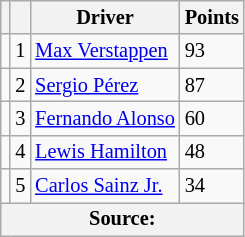<table class="wikitable" style="font-size: 85%;">
<tr>
<th scope="col"></th>
<th scope="col"></th>
<th scope="col">Driver</th>
<th scope="col">Points</th>
</tr>
<tr>
<td align="left"></td>
<td align="center">1</td>
<td> <a href='#'>Max Verstappen</a></td>
<td align="left">93</td>
</tr>
<tr>
<td align="left"></td>
<td align="center">2</td>
<td> <a href='#'>Sergio Pérez</a></td>
<td align="left">87</td>
</tr>
<tr>
<td align="left"></td>
<td align="center">3</td>
<td> <a href='#'>Fernando Alonso</a></td>
<td align="left">60</td>
</tr>
<tr>
<td align="left"></td>
<td align="center">4</td>
<td> <a href='#'>Lewis Hamilton</a></td>
<td align="left">48</td>
</tr>
<tr>
<td align="left"></td>
<td align="center">5</td>
<td> <a href='#'>Carlos Sainz Jr.</a></td>
<td align="left">34</td>
</tr>
<tr>
<th colspan=4>Source:</th>
</tr>
</table>
